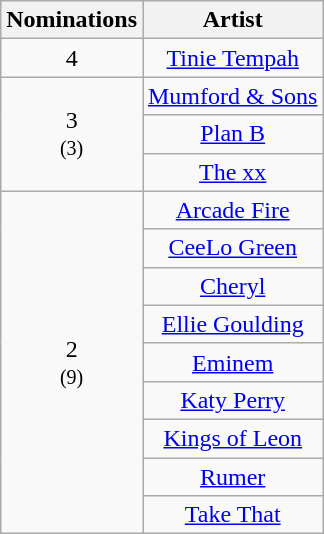<table class="wikitable" rowspan="2" style="text-align:center;">
<tr>
<th scope="col" style="width:55px;">Nominations</th>
<th scope="col" style="text-align:center;">Artist</th>
</tr>
<tr>
<td>4</td>
<td><a href='#'>Tinie Tempah</a></td>
</tr>
<tr>
<td rowspan="3">3<br><small>(3)</small></td>
<td><a href='#'>Mumford & Sons</a></td>
</tr>
<tr>
<td><a href='#'>Plan B</a></td>
</tr>
<tr>
<td><a href='#'>The xx</a></td>
</tr>
<tr>
<td rowspan="9">2<br><small>(9)</small></td>
<td><a href='#'>Arcade Fire</a></td>
</tr>
<tr>
<td><a href='#'>CeeLo Green</a></td>
</tr>
<tr>
<td><a href='#'>Cheryl</a></td>
</tr>
<tr>
<td><a href='#'>Ellie Goulding</a></td>
</tr>
<tr>
<td><a href='#'>Eminem</a></td>
</tr>
<tr>
<td><a href='#'>Katy Perry</a></td>
</tr>
<tr>
<td><a href='#'>Kings of Leon</a></td>
</tr>
<tr>
<td><a href='#'>Rumer</a></td>
</tr>
<tr>
<td><a href='#'>Take That</a></td>
</tr>
</table>
